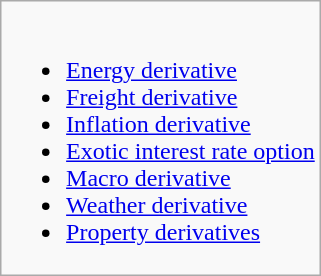<table class="wikitable" style="float: right; margin-left: 1em">
<tr>
<td><br><ul><li><a href='#'>Energy derivative</a></li><li><a href='#'>Freight derivative</a></li><li><a href='#'>Inflation derivative</a></li><li><a href='#'>Exotic interest rate option</a></li><li><a href='#'>Macro derivative</a></li><li><a href='#'>Weather derivative</a></li><li><a href='#'>Property derivatives</a></li></ul></td>
</tr>
</table>
